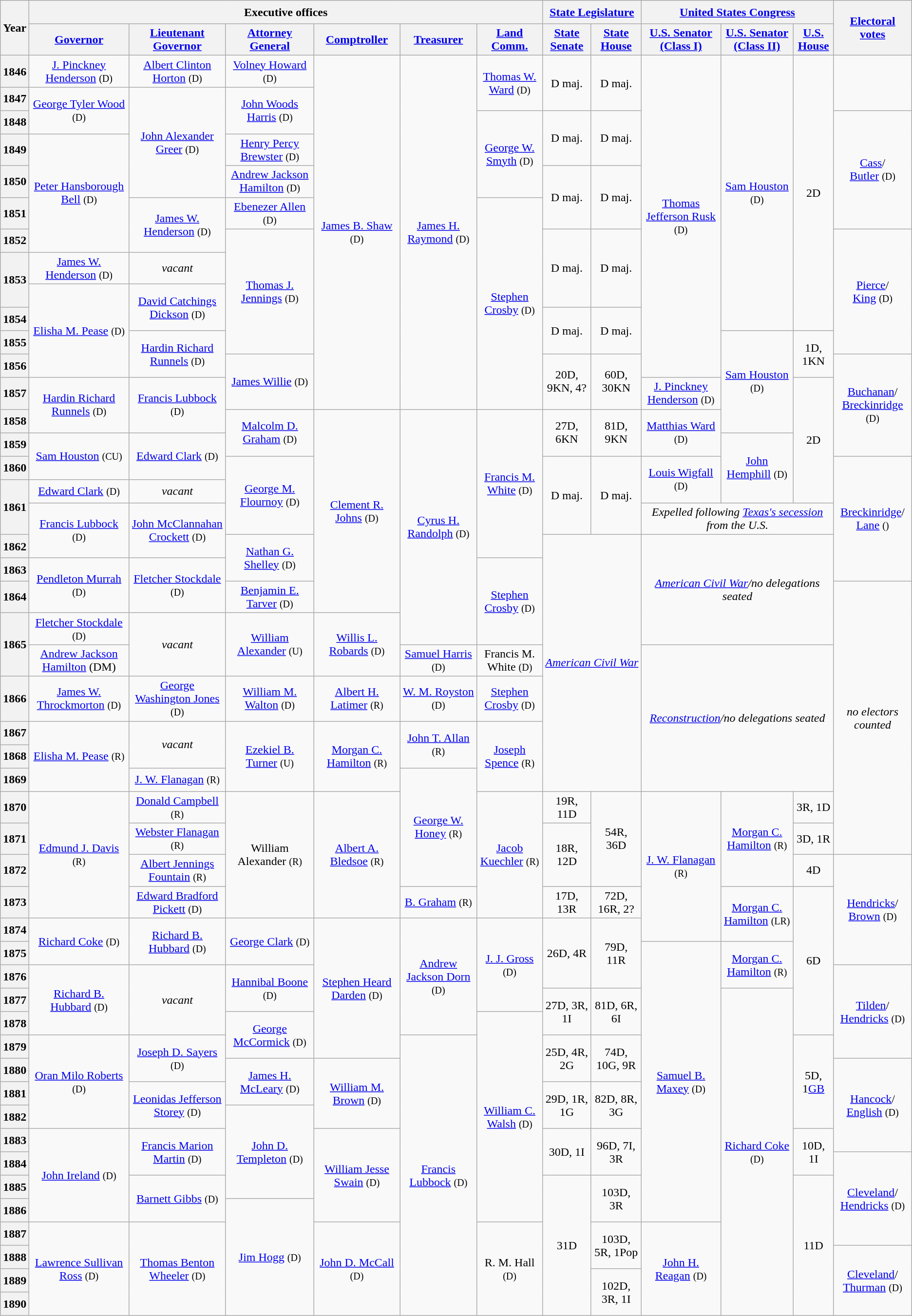<table class="wikitable sortable sticky-header-multi" style="text-align:center">
<tr style="height:2em">
<th rowspan=2 class=unsortable>Year</th>
<th colspan=6>Executive offices</th>
<th colspan=2><a href='#'>State Legislature</a></th>
<th colspan=3><a href='#'>United States Congress</a></th>
<th rowspan=2 class=unsortable><a href='#'>Electoral votes</a></th>
</tr>
<tr style="height:2em">
<th class=unsortable><a href='#'>Governor</a></th>
<th class=unsortable><a href='#'>Lieutenant<br>Governor</a></th>
<th class=unsortable><a href='#'>Attorney<br>General</a></th>
<th class=unsortable><a href='#'>Comptroller</a></th>
<th class=unsortable><a href='#'>Treasurer</a></th>
<th class=unsortable><a href='#'>Land Comm.</a></th>
<th class=unsortable><a href='#'>State Senate</a></th>
<th class=unsortable><a href='#'>State House</a></th>
<th class=unsortable><a href='#'>U.S. Senator<br>(Class I)</a></th>
<th class=unsortable><a href='#'>U.S. Senator<br>(Class II)</a></th>
<th class=unsortable><a href='#'>U.S.<br>House</a></th>
</tr>
<tr style="height:2em">
<th>1846</th>
<td><a href='#'>J. Pinckney Henderson</a> <small>(D)</small></td>
<td><a href='#'>Albert Clinton Horton</a> <small>(D)</small></td>
<td><a href='#'>Volney Howard</a> <small>(D)</small></td>
<td rowspan=13 ><a href='#'>James B. Shaw</a> <small>(D)</small></td>
<td rowspan=13 ><a href='#'>James H. Raymond</a> <small>(D)</small></td>
<td rowspan=2 ><a href='#'>Thomas W. Ward</a> <small>(D)</small></td>
<td rowspan=2 >D maj.</td>
<td rowspan=2 >D maj.</td>
<td rowspan=12 ><a href='#'>Thomas Jefferson Rusk</a> <small>(D)</small></td>
<td rowspan=10 ><a href='#'>Sam Houston</a> <small>(D)</small></td>
<td rowspan=10 >2D</td>
</tr>
<tr style="height:2em">
<th>1847</th>
<td rowspan=2 ><a href='#'>George Tyler Wood</a> <small>(D)</small></td>
<td rowspan=4 ><a href='#'>John Alexander Greer</a> <small>(D)</small></td>
<td rowspan=2 ><a href='#'>John Woods Harris</a> <small>(D)</small></td>
</tr>
<tr style="height:2em">
<th>1848</th>
<td rowspan=3 ><a href='#'>George W. Smyth</a> <small>(D)</small></td>
<td rowspan=2 >D maj.</td>
<td rowspan=2 >D maj.</td>
<td rowspan=4 ><a href='#'>Cass</a>/<br><a href='#'>Butler</a> <small>(D)</small> </td>
</tr>
<tr style="height:2em">
<th>1849</th>
<td rowspan=4 ><a href='#'>Peter Hansborough Bell</a> <small>(D)</small></td>
<td><a href='#'>Henry Percy Brewster</a> <small>(D)</small></td>
</tr>
<tr style="height:2em">
<th>1850</th>
<td><a href='#'>Andrew Jackson Hamilton</a> <small>(D)</small></td>
<td rowspan=2 >D maj.</td>
<td rowspan=2 >D maj.</td>
</tr>
<tr style="height:2em">
<th>1851</th>
<td rowspan=2 ><a href='#'>James W. Henderson</a> <small>(D)</small></td>
<td><a href='#'>Ebenezer Allen</a> <small>(D)</small></td>
<td rowspan=8 ><a href='#'>Stephen Crosby</a> <small>(D)</small></td>
</tr>
<tr style="height:2em">
<th>1852</th>
<td rowspan=5 ><a href='#'>Thomas J. Jennings</a> <small>(D)</small></td>
<td rowspan=3 >D maj.</td>
<td rowspan=3 >D maj.</td>
<td rowspan=5 ><a href='#'>Pierce</a>/<br><a href='#'>King</a> <small>(D)</small> </td>
</tr>
<tr style="height:2em">
<th rowspan=2>1853</th>
<td><a href='#'>James W. Henderson</a> <small>(D)</small></td>
<td><em>vacant</em></td>
</tr>
<tr style="height:2em">
<td rowspan=4 ><a href='#'>Elisha M. Pease</a> <small>(D)</small></td>
<td rowspan=2 ><a href='#'>David Catchings Dickson</a> <small>(D)</small></td>
</tr>
<tr style="height:2em">
<th>1854</th>
<td rowspan=2 >D maj.</td>
<td rowspan=2 >D maj.</td>
</tr>
<tr style="height:2em">
<th>1855</th>
<td rowspan=2 ><a href='#'>Hardin Richard Runnels</a> <small>(D)</small></td>
<td rowspan=4 ><a href='#'>Sam Houston</a> <small>(D)</small></td>
<td rowspan=2 >1D, 1KN</td>
</tr>
<tr style="height:2em">
<th>1856</th>
<td rowspan=2 ><a href='#'>James Willie</a> <small>(D)</small></td>
<td rowspan=2 >20D, 9KN, 4?</td>
<td rowspan=2 >60D, 30KN</td>
<td rowspan=4 ><a href='#'>Buchanan</a>/<br><a href='#'>Breckinridge</a> <small>(D)</small> </td>
</tr>
<tr style="height:2em">
<th>1857</th>
<td rowspan=2 ><a href='#'>Hardin Richard Runnels</a> <small>(D)</small></td>
<td rowspan=2 ><a href='#'>Francis Lubbock</a> <small>(D)</small></td>
<td><a href='#'>J. Pinckney Henderson</a> <small>(D)</small></td>
<td rowspan=5 >2D</td>
</tr>
<tr style="height:2em">
<th>1858</th>
<td rowspan=2 ><a href='#'>Malcolm D. Graham</a> <small>(D)</small></td>
<td rowspan=8 ><a href='#'>Clement R. Johns</a> <small>(D)</small></td>
<td rowspan=9 ><a href='#'>Cyrus H. Randolph</a> <small>(D)</small></td>
<td rowspan=6 ><a href='#'>Francis M. White</a> <small>(D)</small></td>
<td rowspan=2 >27D, 6KN</td>
<td rowspan=2 >81D, 9KN</td>
<td rowspan=2 ><a href='#'>Matthias Ward</a> <small>(D)</small></td>
</tr>
<tr style="height:2em">
<th>1859</th>
<td rowspan=2 ><a href='#'>Sam Houston</a> <small>(CU)</small></td>
<td rowspan=2 ><a href='#'>Edward Clark</a> <small>(D)</small></td>
<td rowspan=3 ><a href='#'>John Hemphill</a> <small>(D)</small></td>
</tr>
<tr style="height:2em">
<th>1860</th>
<td rowspan=3 ><a href='#'>George M. Flournoy</a> <small>(D)</small></td>
<td rowspan=3 >D maj.</td>
<td rowspan=3 >D maj.</td>
<td rowspan=2 ><a href='#'>Louis Wigfall</a> <small>(D)</small></td>
<td rowspan=5 ><a href='#'>Breckinridge</a>/<br><a href='#'>Lane</a> <small>()</small> </td>
</tr>
<tr style="height:2em">
<th rowspan=2>1861</th>
<td><a href='#'>Edward Clark</a> <small>(D)</small></td>
<td><em>vacant</em></td>
</tr>
<tr style="height:2em">
<td rowspan=2 ><a href='#'>Francis Lubbock</a> <small>(D)</small></td>
<td rowspan=2 ><a href='#'>John McClannahan Crockett</a> <small>(D)</small></td>
<td colspan=3><em>Expelled following <a href='#'>Texas's secession</a> from the U.S.</em></td>
</tr>
<tr style="height:2em">
<th>1862</th>
<td rowspan=2 ><a href='#'>Nathan G. Shelley</a> <small>(D)</small></td>
<td colspan=2 rowspan=9><em><a href='#'>American Civil War</a></em></td>
<td colspan=3 rowspan=4><em><a href='#'>American Civil War</a>/no delegations seated</em></td>
</tr>
<tr style="height:2em">
<th>1863</th>
<td rowspan=2 ><a href='#'>Pendleton Murrah</a> <small>(D)</small></td>
<td rowspan=2 ><a href='#'>Fletcher Stockdale</a> <small>(D)</small></td>
<td rowspan=3 ><a href='#'>Stephen Crosby</a> <small>(D)</small></td>
</tr>
<tr style="height:2em">
<th>1864</th>
<td><a href='#'>Benjamin E. Tarver</a> <small>(D)</small></td>
<td rowspan=9><em>no electors counted</em></td>
</tr>
<tr style="height:2em">
<th rowspan=2>1865</th>
<td><a href='#'>Fletcher Stockdale</a> <small>(D)</small></td>
<td rowspan=2><em>vacant</em></td>
<td rowspan=2 ><a href='#'>William Alexander</a> <small>(U)</small></td>
<td rowspan=2 ><a href='#'>Willis L. Robards</a> <small>(D)</small></td>
</tr>
<tr style="height:2em">
<td><a href='#'>Andrew Jackson Hamilton</a> (DM)</td>
<td><a href='#'>Samuel Harris</a> <small>(D)</small></td>
<td>Francis M. White <small>(D)</small></td>
<td colspan=3 rowspan=5><em><a href='#'>Reconstruction</a>/no delegations seated</em></td>
</tr>
<tr style="height:2em">
<th>1866</th>
<td><a href='#'>James W. Throckmorton</a> <small>(D)</small></td>
<td><a href='#'>George Washington Jones</a> <small>(D)</small></td>
<td><a href='#'>William M. Walton</a> <small>(D)</small></td>
<td><a href='#'>Albert H. Latimer</a> <small>(R)</small></td>
<td><a href='#'>W. M. Royston</a> <small>(D)</small></td>
<td><a href='#'>Stephen Crosby</a> <small>(D)</small></td>
</tr>
<tr style="height:2em">
<th>1867</th>
<td rowspan=3 ><a href='#'>Elisha M. Pease</a> <small>(R)</small></td>
<td rowspan=2><em>vacant</em></td>
<td rowspan=3 ><a href='#'>Ezekiel B. Turner</a> <small>(U)</small></td>
<td rowspan=3 ><a href='#'>Morgan C. Hamilton</a> <small>(R)</small></td>
<td rowspan=2 ><a href='#'>John T. Allan</a> <small>(R)</small></td>
<td rowspan=3 ><a href='#'>Joseph Spence</a> <small>(R)</small></td>
</tr>
<tr style="height:2em">
<th>1868</th>
</tr>
<tr style="height:2em">
<th>1869</th>
<td><a href='#'>J. W. Flanagan</a> <small>(R)</small></td>
<td rowspan=4 ><a href='#'>George W. Honey</a> <small>(R)</small></td>
</tr>
<tr style="height:2em">
<th>1870</th>
<td rowspan=4 ><a href='#'>Edmund J. Davis</a> <small>(R)</small></td>
<td><a href='#'>Donald Campbell</a> <small>(R)</small></td>
<td rowspan=4 >William Alexander <small>(R)</small></td>
<td rowspan=4 ><a href='#'>Albert A. Bledsoe</a> <small>(R)</small></td>
<td rowspan=4 ><a href='#'>Jacob Kuechler</a> <small>(R)</small></td>
<td>19R, 11D</td>
<td rowspan=3 >54R, 36D</td>
<td rowspan=5 ><a href='#'>J. W. Flanagan</a> <small>(R)</small></td>
<td rowspan=3 ><a href='#'>Morgan C. Hamilton</a> <small>(R)</small></td>
<td>3R, 1D</td>
</tr>
<tr style="height:2em">
<th>1871</th>
<td><a href='#'>Webster Flanagan</a> <small>(R)</small></td>
<td rowspan=2 >18R, 12D</td>
<td>3D, 1R</td>
</tr>
<tr style="height:2em">
<th>1872</th>
<td><a href='#'>Albert Jennings Fountain</a> <small>(R)</small></td>
<td>4D</td>
<td rowspan=4 ><a href='#'>Hendricks</a>/<br><a href='#'>Brown</a> <small>(D)</small> </td>
</tr>
<tr style="height:2em">
<th>1873</th>
<td><a href='#'>Edward Bradford Pickett</a> <small>(D)</small></td>
<td><a href='#'>B. Graham</a> <small>(R)</small></td>
<td>17D, 13R</td>
<td>72D, 16R, 2?</td>
<td rowspan=2 ><a href='#'>Morgan C. Hamilton</a> <small>(LR)</small></td>
<td rowspan=6 >6D</td>
</tr>
<tr style="height:2em">
<th>1874</th>
<td rowspan=2 ><a href='#'>Richard Coke</a> <small>(D)</small></td>
<td rowspan=2 ><a href='#'>Richard B. Hubbard</a> <small>(D)</small></td>
<td rowspan=2 ><a href='#'>George Clark</a> <small>(D)</small></td>
<td rowspan=6 ><a href='#'>Stephen Heard Darden</a> <small>(D)</small></td>
<td rowspan=5 ><a href='#'>Andrew Jackson Dorn</a> <small>(D)</small></td>
<td rowspan=4 ><a href='#'>J. J. Gross</a> <small>(D)</small></td>
<td rowspan=3 >26D, 4R</td>
<td rowspan=3 >79D, 11R</td>
</tr>
<tr style="height:2em">
<th>1875</th>
<td rowspan=12 ><a href='#'>Samuel B. Maxey</a> <small>(D)</small></td>
<td rowspan=2 ><a href='#'>Morgan C. Hamilton</a> <small>(R)</small></td>
</tr>
<tr style="height:2em">
<th>1876</th>
<td rowspan=3 ><a href='#'>Richard B. Hubbard</a> <small>(D)</small></td>
<td rowspan=3><em>vacant</em></td>
<td rowspan=2 ><a href='#'>Hannibal Boone</a> <small>(D)</small></td>
<td rowspan=4 ><a href='#'>Tilden</a>/<br><a href='#'>Hendricks</a> <small>(D)</small> </td>
</tr>
<tr style="height:2em">
<th>1877</th>
<td rowspan=2 >27D, 3R, 1I</td>
<td rowspan=2 >81D, 6R, 6I</td>
<td rowspan=14 ><a href='#'>Richard Coke</a> <small>(D)</small></td>
</tr>
<tr style="height:2em">
<th>1878</th>
<td rowspan=2 ><a href='#'>George McCormick</a> <small>(D)</small></td>
<td rowspan=9 ><a href='#'>William C. Walsh</a> <small>(D)</small></td>
</tr>
<tr style="height:2em">
<th>1879</th>
<td rowspan=4 ><a href='#'>Oran Milo Roberts</a> <small>(D)</small></td>
<td rowspan=2 ><a href='#'>Joseph D. Sayers</a> <small>(D)</small></td>
<td rowspan=12 ><a href='#'>Francis Lubbock</a> <small>(D)</small></td>
<td rowspan=2 >25D, 4R, 2G</td>
<td rowspan=2 >74D, 10G, 9R</td>
<td rowspan=4 >5D, 1<a href='#'>GB</a></td>
</tr>
<tr style="height:2em">
<th>1880</th>
<td rowspan=2 ><a href='#'>James H. McLeary</a> <small>(D)</small></td>
<td rowspan=3 ><a href='#'>William M. Brown</a> <small>(D)</small></td>
<td rowspan=4 ><a href='#'>Hancock</a>/<br><a href='#'>English</a> <small>(D)</small> </td>
</tr>
<tr style="height:2em">
<th>1881</th>
<td rowspan=2 ><a href='#'>Leonidas Jefferson Storey</a> <small>(D)</small></td>
<td rowspan=2 >29D, 1R, 1G</td>
<td rowspan=2 >82D, 8R, 3G</td>
</tr>
<tr style="height:2em">
<th>1882</th>
<td rowspan=4 ><a href='#'>John D. Templeton</a> <small>(D)</small></td>
</tr>
<tr style="height:2em">
<th>1883</th>
<td rowspan=4 ><a href='#'>John Ireland</a> <small>(D)</small></td>
<td rowspan=2 ><a href='#'>Francis Marion Martin</a> <small>(D)</small></td>
<td rowspan=4 ><a href='#'>William Jesse Swain</a> <small>(D)</small></td>
<td rowspan=2 >30D, 1I</td>
<td rowspan=2 >96D, 7I, 3R</td>
<td rowspan=2 >10D, 1I</td>
</tr>
<tr style="height:2em">
<th>1884</th>
<td rowspan=4 ><a href='#'>Cleveland</a>/<br><a href='#'>Hendricks</a> <small>(D)</small> </td>
</tr>
<tr style="height:2em">
<th>1885</th>
<td rowspan=2 ><a href='#'>Barnett Gibbs</a> <small>(D)</small></td>
<td rowspan=6 >31D</td>
<td rowspan=2 >103D, 3R</td>
<td rowspan=6 >11D</td>
</tr>
<tr style="height:2em">
<th>1886</th>
<td rowspan=5 ><a href='#'>Jim Hogg</a> <small>(D)</small></td>
</tr>
<tr style="height:2em">
<th>1887</th>
<td rowspan=4 ><a href='#'>Lawrence Sullivan Ross</a> <small>(D)</small></td>
<td rowspan=4 ><a href='#'>Thomas Benton Wheeler</a> <small>(D)</small></td>
<td rowspan=4 ><a href='#'>John D. McCall</a> <small>(D)</small></td>
<td rowspan=4 >R. M. Hall <small>(D)</small></td>
<td rowspan=2 >103D, 5R, 1Pop</td>
<td rowspan=4 ><a href='#'>John H. Reagan</a> <small>(D)</small></td>
</tr>
<tr style="height:2em">
<th>1888</th>
<td rowspan=3 ><a href='#'>Cleveland</a>/<br><a href='#'>Thurman</a> <small>(D)</small> </td>
</tr>
<tr style="height:2em">
<th>1889</th>
<td rowspan=2 >102D, 3R, 1I</td>
</tr>
<tr style="height:2em">
<th>1890</th>
</tr>
</table>
